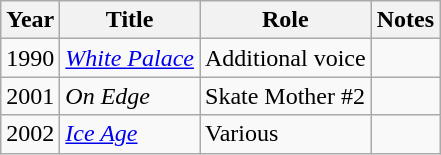<table class="wikitable sortable">
<tr>
<th>Year</th>
<th>Title</th>
<th>Role</th>
<th>Notes</th>
</tr>
<tr>
<td>1990</td>
<td><a href='#'><em>White Palace</em></a></td>
<td>Additional voice</td>
<td></td>
</tr>
<tr>
<td>2001</td>
<td><em>On Edge</em></td>
<td>Skate Mother #2</td>
<td></td>
</tr>
<tr>
<td>2002</td>
<td><a href='#'><em>Ice Age</em></a></td>
<td>Various</td>
<td></td>
</tr>
</table>
